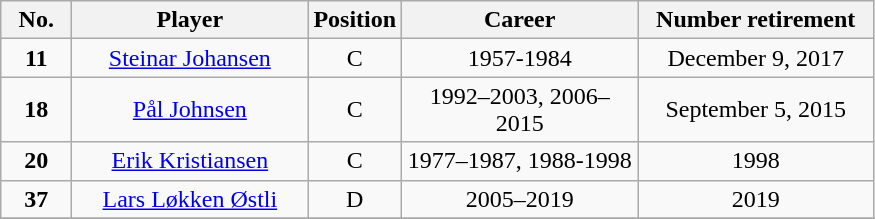<table class="wikitable sortable" style="text-align:center">
<tr>
<th width=40px>No.</th>
<th width=150px>Player</th>
<th width=40px>Position</th>
<th width=150px>Career</th>
<th width=150px>Number retirement</th>
</tr>
<tr>
<td><strong>11</strong></td>
<td><a href='#'>Steinar Johansen</a></td>
<td>C</td>
<td>1957-1984</td>
<td>December 9, 2017</td>
</tr>
<tr>
<td><strong>18</strong></td>
<td><a href='#'>Pål Johnsen</a></td>
<td>C</td>
<td>1992–2003, 2006–2015</td>
<td>September 5, 2015</td>
</tr>
<tr>
<td><strong>20</strong></td>
<td><a href='#'>Erik Kristiansen</a></td>
<td>C</td>
<td>1977–1987, 1988-1998</td>
<td>1998</td>
</tr>
<tr>
<td><strong>37</strong></td>
<td><a href='#'>Lars Løkken Østli</a></td>
<td>D</td>
<td>2005–2019</td>
<td>2019</td>
</tr>
<tr>
</tr>
</table>
